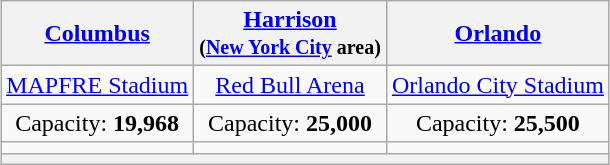<table class="wikitable" style="text-align:center;margin:1em auto;">
<tr>
<th><a href='#'>Columbus</a></th>
<th><a href='#'>Harrison</a><br><small> (<a href='#'>New York City</a> area)</small></th>
<th><a href='#'>Orlando</a></th>
</tr>
<tr>
<td><a href='#'>MAPFRE Stadium</a></td>
<td><a href='#'>Red Bull Arena</a></td>
<td><a href='#'>Orlando City Stadium</a></td>
</tr>
<tr>
<td>Capacity: <strong>19,968</strong></td>
<td>Capacity: <strong>25,000</strong></td>
<td>Capacity: <strong>25,500</strong></td>
</tr>
<tr>
<td></td>
<td></td>
<td></td>
</tr>
<tr>
<th colspan=3></th>
</tr>
</table>
